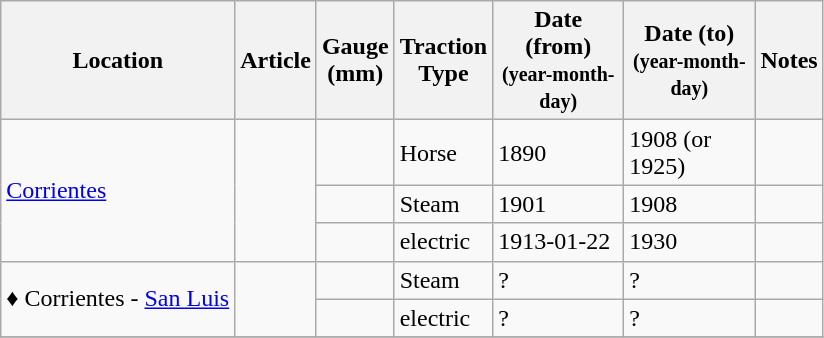<table class="wikitable sortable">
<tr>
<th>Location</th>
<th>Article</th>
<th>Gauge<br> (mm)</th>
<th>Traction<br>Type</th>
<th width=80px>Date (from)<br><small>(year-month-day)</small></th>
<th width=80px>Date (to)<br><small>(year-month-day)</small></th>
<th>Notes</th>
</tr>
<tr>
<td rowspan="3"><a href='#'>Corrientes</a></td>
<td rowspan="3"> </td>
<td align=right></td>
<td>Horse</td>
<td>1890</td>
<td>1908 (or 1925)</td>
<td> </td>
</tr>
<tr>
<td align=right></td>
<td>Steam</td>
<td>1901</td>
<td>1908</td>
<td> </td>
</tr>
<tr>
<td align=right></td>
<td>electric</td>
<td>1913-01-22</td>
<td>1930</td>
<td> </td>
</tr>
<tr>
<td rowspan="2">♦ Corrientes - <a href='#'>San Luis</a></td>
<td rowspan="2"> </td>
<td align=right></td>
<td>Steam</td>
<td>?</td>
<td>?</td>
<td> </td>
</tr>
<tr>
<td align=right></td>
<td>electric</td>
<td>?</td>
<td>?</td>
<td> </td>
</tr>
<tr>
</tr>
</table>
